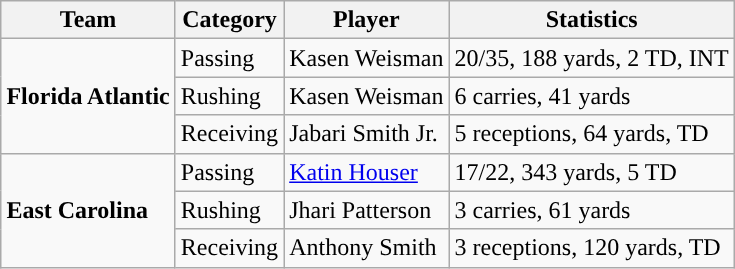<table class="wikitable" style="float: right;">
<tr>
<th>Team</th>
<th>Category</th>
<th>Player</th>
<th>Statistics</th>
</tr>
<tr>
<td rowspan=3><strong>Florida Atlantic</strong></td>
<td>Passing</td>
<td>Kasen Weisman</td>
<td>20/35, 188 yards, 2 TD, INT</td>
</tr>
<tr>
<td>Rushing</td>
<td>Kasen Weisman</td>
<td>6 carries, 41 yards</td>
</tr>
<tr>
<td>Receiving</td>
<td>Jabari Smith Jr.</td>
<td>5 receptions, 64 yards, TD</td>
</tr>
<tr>
<td rowspan=3><strong>East Carolina</strong></td>
<td>Passing</td>
<td><a href='#'>Katin Houser</a></td>
<td>17/22, 343 yards, 5 TD</td>
</tr>
<tr>
<td>Rushing</td>
<td>Jhari Patterson</td>
<td>3 carries, 61 yards</td>
</tr>
<tr>
<td>Receiving</td>
<td>Anthony Smith</td>
<td>3 receptions, 120 yards, TD</td>
</tr>
</table>
